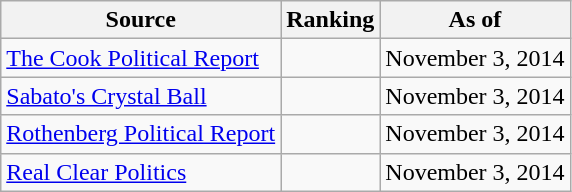<table class="wikitable" style="text-align:center">
<tr>
<th>Source</th>
<th>Ranking</th>
<th>As of</th>
</tr>
<tr>
<td align=left><a href='#'>The Cook Political Report</a></td>
<td></td>
<td>November 3, 2014</td>
</tr>
<tr>
<td align=left><a href='#'>Sabato's Crystal Ball</a></td>
<td></td>
<td>November 3, 2014</td>
</tr>
<tr>
<td align=left><a href='#'>Rothenberg Political Report</a></td>
<td></td>
<td>November 3, 2014</td>
</tr>
<tr>
<td align=left><a href='#'>Real Clear Politics</a></td>
<td></td>
<td>November 3, 2014</td>
</tr>
</table>
